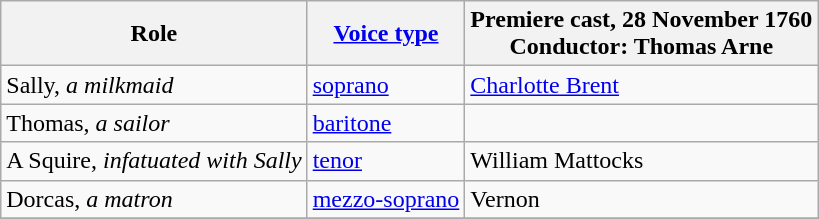<table class="wikitable">
<tr>
<th>Role</th>
<th><a href='#'>Voice type</a></th>
<th>Premiere cast, 28 November 1760<br>Conductor: Thomas Arne</th>
</tr>
<tr>
<td>Sally, <em>a milkmaid</em></td>
<td><a href='#'>soprano</a></td>
<td><a href='#'>Charlotte Brent</a></td>
</tr>
<tr>
<td>Thomas, <em>a sailor</em></td>
<td><a href='#'>baritone</a></td>
<td></td>
</tr>
<tr>
<td>A Squire, <em>infatuated with Sally</em></td>
<td><a href='#'>tenor</a></td>
<td>William Mattocks</td>
</tr>
<tr>
<td>Dorcas, <em>a matron</em></td>
<td><a href='#'>mezzo-soprano</a></td>
<td>Vernon</td>
</tr>
<tr>
</tr>
</table>
